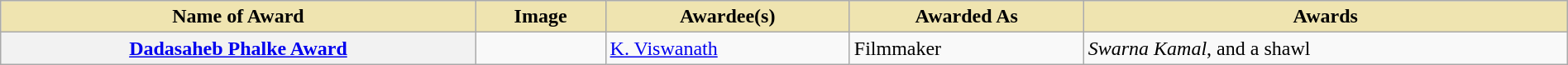<table class="wikitable plainrowheaders" style="width:100%;">
<tr>
<th scope="col" style="background-color:#EFE4B0;">Name of Award</th>
<th scope="col" style="background-color:#EFE4B0;">Image</th>
<th scope="col" style="background-color:#EFE4B0;">Awardee(s)</th>
<th scope="col" style="background-color:#EFE4B0;">Awarded As</th>
<th scope="col" style="background-color:#EFE4B0;">Awards</th>
</tr>
<tr>
<th scope="row"><a href='#'>Dadasaheb Phalke Award</a></th>
<td></td>
<td><a href='#'>K. Viswanath</a></td>
<td>Filmmaker</td>
<td><em>Swarna Kamal</em>,  and a shawl</td>
</tr>
</table>
